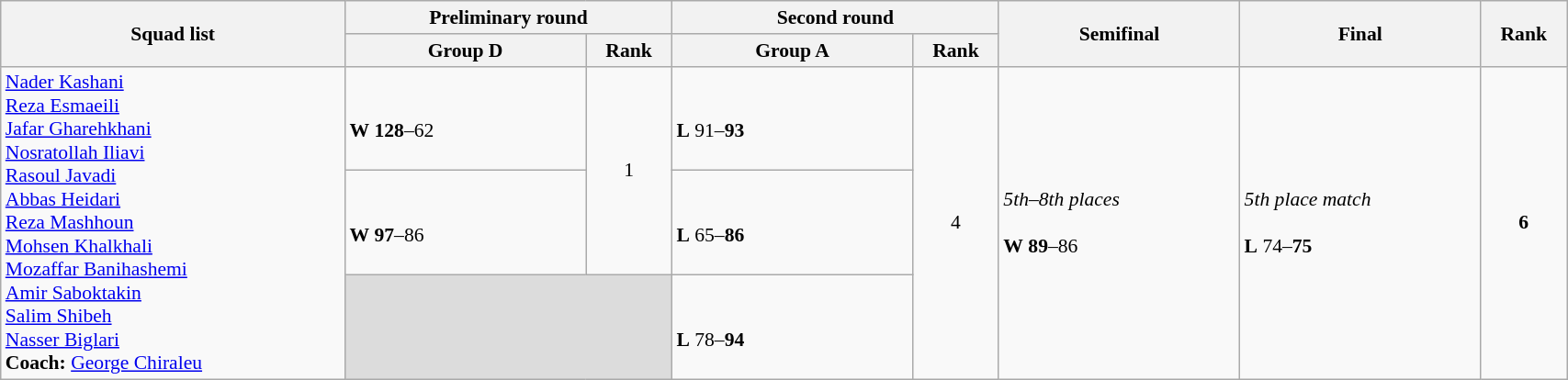<table class="wikitable" width="90%" style="text-align:left; font-size:90%">
<tr>
<th rowspan="2" width="20%">Squad list</th>
<th colspan="2">Preliminary round</th>
<th colspan="2">Second round</th>
<th rowspan="2" width="14%">Semifinal</th>
<th rowspan="2" width="14%">Final</th>
<th rowspan="2" width="5%">Rank</th>
</tr>
<tr>
<th width="14%">Group D</th>
<th width="5%">Rank</th>
<th width="14%">Group A</th>
<th width="5%">Rank</th>
</tr>
<tr>
<td rowspan="3"><a href='#'>Nader Kashani</a><br><a href='#'>Reza Esmaeili</a><br><a href='#'>Jafar Gharehkhani</a><br><a href='#'>Nosratollah Iliavi</a><br><a href='#'>Rasoul Javadi</a><br><a href='#'>Abbas Heidari</a><br><a href='#'>Reza Mashhoun</a><br><a href='#'>Mohsen Khalkhali</a><br><a href='#'>Mozaffar Banihashemi</a><br><a href='#'>Amir Saboktakin</a><br><a href='#'>Salim Shibeh</a><br><a href='#'>Nasser Biglari</a><br> <strong>Coach:</strong>  <a href='#'>George Chiraleu</a></td>
<td><br><strong>W</strong> <strong>128</strong>–62</td>
<td rowspan="2" align=center>1 <strong></strong></td>
<td><br><strong>L</strong> 91–<strong>93</strong></td>
<td rowspan="3" align=center>4</td>
<td rowspan="3"><em>5th–8th places</em><br><br><strong>W</strong> <strong>89</strong>–86</td>
<td rowspan="3"><em>5th place match</em><br><br><strong>L</strong> 74–<strong>75</strong></td>
<td rowspan="3" align="center"><strong>6</strong></td>
</tr>
<tr>
<td><br><strong>W</strong> <strong>97</strong>–86</td>
<td><br><strong>L</strong> 65–<strong>86</strong></td>
</tr>
<tr>
<td colspan="2" bgcolor=#DCDCDC></td>
<td><br><strong>L</strong> 78–<strong>94</strong></td>
</tr>
</table>
